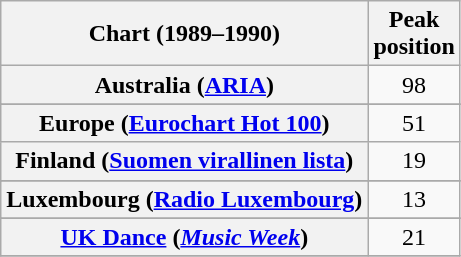<table class="wikitable sortable plainrowheaders">
<tr>
<th>Chart (1989–1990)</th>
<th>Peak<br>position</th>
</tr>
<tr>
<th scope="row">Australia (<a href='#'>ARIA</a>)</th>
<td align="center">98</td>
</tr>
<tr>
</tr>
<tr>
<th scope="row">Europe (<a href='#'>Eurochart Hot 100</a>)</th>
<td align="center">51</td>
</tr>
<tr>
<th scope="row">Finland (<a href='#'>Suomen virallinen lista</a>)</th>
<td align="center">19</td>
</tr>
<tr>
</tr>
<tr>
<th scope="row">Luxembourg (<a href='#'>Radio Luxembourg</a>)</th>
<td align="center">13</td>
</tr>
<tr>
</tr>
<tr>
<th scope="row"><a href='#'>UK Dance</a> (<em><a href='#'>Music Week</a></em>)</th>
<td align="center">21</td>
</tr>
<tr>
</tr>
</table>
